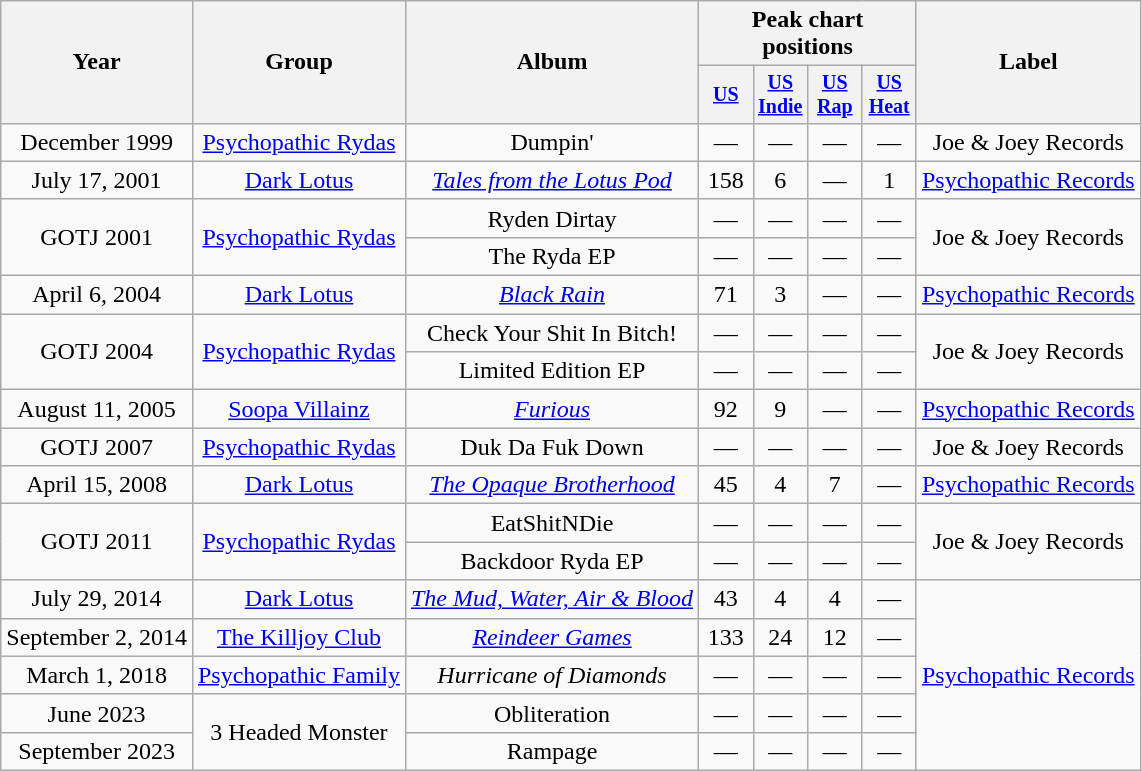<table class="wikitable" style="text-align:center;">
<tr>
<th rowspan="2">Year</th>
<th rowspan="2">Group</th>
<th rowspan="2">Album</th>
<th colspan="4">Peak chart positions</th>
<th rowspan="2">Label</th>
</tr>
<tr style="font-size:smaller;">
<th width="30"><a href='#'>US</a><br></th>
<th width="30"><a href='#'>US Indie</a><br></th>
<th width="30"><a href='#'>US Rap</a><br></th>
<th width="30"><a href='#'>US Heat</a><br></th>
</tr>
<tr>
<td>December 1999</td>
<td><a href='#'>Psychopathic Rydas</a></td>
<td>Dumpin'</td>
<td>—</td>
<td>—</td>
<td>—</td>
<td>—</td>
<td>Joe & Joey Records</td>
</tr>
<tr>
<td>July 17, 2001</td>
<td><a href='#'>Dark Lotus</a></td>
<td><em><a href='#'>Tales from the Lotus Pod</a></em></td>
<td>158</td>
<td>6</td>
<td>—</td>
<td>1</td>
<td><a href='#'>Psychopathic Records</a></td>
</tr>
<tr>
<td rowspan="2">GOTJ 2001</td>
<td rowspan="2"><a href='#'>Psychopathic Rydas</a></td>
<td>Ryden Dirtay</td>
<td>—</td>
<td>—</td>
<td>—</td>
<td>—</td>
<td rowspan="2">Joe & Joey Records</td>
</tr>
<tr>
<td>The Ryda EP</td>
<td>—</td>
<td>—</td>
<td>—</td>
<td>—</td>
</tr>
<tr>
<td>April 6, 2004</td>
<td><a href='#'>Dark Lotus</a></td>
<td><em><a href='#'>Black Rain</a></em></td>
<td>71</td>
<td>3</td>
<td>—</td>
<td>—</td>
<td><a href='#'>Psychopathic Records</a></td>
</tr>
<tr>
<td rowspan="2">GOTJ 2004</td>
<td rowspan="2"><a href='#'>Psychopathic Rydas</a></td>
<td>Check Your Shit In Bitch!</td>
<td>—</td>
<td>—</td>
<td>—</td>
<td>—</td>
<td rowspan="2">Joe & Joey Records</td>
</tr>
<tr>
<td>Limited Edition EP</td>
<td>—</td>
<td>—</td>
<td>—</td>
<td>—</td>
</tr>
<tr>
<td>August 11, 2005</td>
<td><a href='#'>Soopa Villainz</a></td>
<td><em><a href='#'>Furious</a></em></td>
<td>92</td>
<td>9</td>
<td>—</td>
<td>—</td>
<td><a href='#'>Psychopathic Records</a></td>
</tr>
<tr>
<td>GOTJ 2007</td>
<td><a href='#'>Psychopathic Rydas</a></td>
<td>Duk Da Fuk Down</td>
<td>—</td>
<td>—</td>
<td>—</td>
<td>—</td>
<td>Joe & Joey Records</td>
</tr>
<tr>
<td>April 15, 2008</td>
<td><a href='#'>Dark Lotus</a></td>
<td><em><a href='#'>The Opaque Brotherhood</a></em></td>
<td>45</td>
<td>4</td>
<td>7</td>
<td>—</td>
<td><a href='#'>Psychopathic Records</a></td>
</tr>
<tr>
<td rowspan="2">GOTJ 2011</td>
<td rowspan="2"><a href='#'>Psychopathic Rydas</a></td>
<td>EatShitNDie</td>
<td>—</td>
<td>—</td>
<td>—</td>
<td>—</td>
<td rowspan="2">Joe & Joey Records</td>
</tr>
<tr>
<td>Backdoor Ryda EP</td>
<td>—</td>
<td>—</td>
<td>—</td>
<td>—</td>
</tr>
<tr>
<td>July 29, 2014</td>
<td><a href='#'>Dark Lotus</a></td>
<td><em><a href='#'>The Mud, Water, Air & Blood</a></em></td>
<td>43</td>
<td>4</td>
<td>4</td>
<td>—</td>
<td rowspan="5"><a href='#'>Psychopathic Records</a></td>
</tr>
<tr>
<td>September 2, 2014</td>
<td><a href='#'>The Killjoy Club</a></td>
<td><em><a href='#'>Reindeer Games</a></em></td>
<td>133</td>
<td>24</td>
<td>12</td>
<td>—</td>
</tr>
<tr>
<td>March 1, 2018</td>
<td><a href='#'>Psychopathic Family</a></td>
<td><em>Hurricane of Diamonds</em></td>
<td>—</td>
<td>—</td>
<td>—</td>
<td>—</td>
</tr>
<tr>
<td>June 2023</td>
<td rowspan="2">3 Headed Monster</td>
<td>Obliteration</td>
<td>—</td>
<td>—</td>
<td>—</td>
<td>—</td>
</tr>
<tr>
<td>September 2023</td>
<td>Rampage</td>
<td>—</td>
<td>—</td>
<td>—</td>
<td>—</td>
</tr>
</table>
